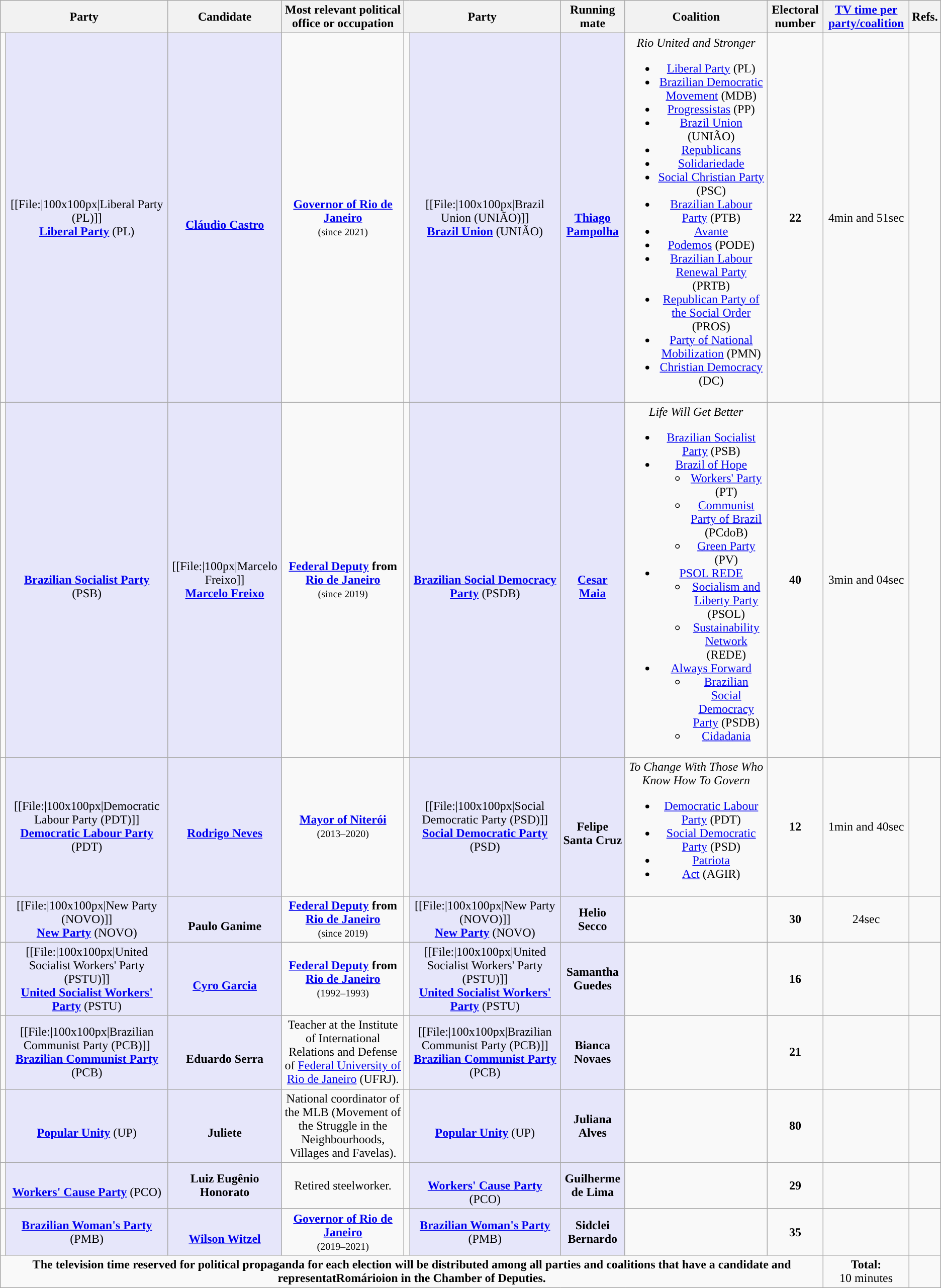<table class=wikitable style=text-align:center>
<tr>
<th colspan=2>Party</th>
<th>Candidate</th>
<th style=max-width:10em>Most relevant political office or occupation</th>
<th colspan="2">Party</th>
<th>Running mate</th>
<th>Coalition</th>
<th>Electoral number</th>
<th><a href='#'>TV time per party/coalition</a></th>
<th>Refs.</th>
</tr>
<tr>
<td style="background-color:"></td>
<td style="background:lavender;">[[File:|100x100px|Liberal Party (PL)]]<br><strong><a href='#'>Liberal Party</a></strong> (PL)</td>
<td style="background:lavender;"><br><strong><a href='#'>Cláudio Castro</a></strong></td>
<td><strong><a href='#'>Governor of Rio de Janeiro</a></strong><br><small>(since 2021)</small></td>
<td style="background-color:"></td>
<td style="background:lavender;">[[File:|100x100px|Brazil Union (UNIÃO)]]<br><strong><a href='#'>Brazil Union</a></strong> (UNIÃO)</td>
<td style="background:lavender;"><br><strong><a href='#'>Thiago Pampolha</a></strong></td>
<td><em>Rio United and Stronger</em><br><ul><li><a href='#'>Liberal Party</a> (PL)</li><li><a href='#'>Brazilian Democratic Movement</a> (MDB)</li><li><a href='#'>Progressistas</a> (PP)</li><li><a href='#'>Brazil Union</a> (UNIÃO)</li><li><a href='#'>Republicans</a></li><li><a href='#'>Solidariedade</a></li><li><a href='#'>Social Christian Party</a> (PSC)</li><li><a href='#'>Brazilian Labour Party</a> (PTB)</li><li><a href='#'>Avante</a></li><li><a href='#'>Podemos</a> (PODE)</li><li><a href='#'>Brazilian Labour Renewal Party</a> (PRTB)</li><li><a href='#'>Republican Party of the Social Order</a> (PROS)</li><li><a href='#'>Party of National Mobilization</a> (PMN)</li><li><a href='#'>Christian Democracy</a> (DC)</li></ul></td>
<td><strong>22</strong></td>
<td>4min and 51sec</td>
<td></td>
</tr>
<tr>
<td style="background-color:"></td>
<td style="background:lavender;"><br><strong><a href='#'>Brazilian Socialist Party</a></strong> (PSB)</td>
<td style="background:lavender;">[[File:|100px|Marcelo Freixo]]<br><strong><a href='#'>Marcelo Freixo</a></strong></td>
<td><strong><a href='#'>Federal Deputy</a> from <a href='#'>Rio de Janeiro</a></strong><br><small>(since 2019)</small></td>
<td style="background-color:"></td>
<td style="background:lavender;"><br><strong><a href='#'>Brazilian Social Democracy Party</a></strong> (PSDB)</td>
<td style="background:lavender;"><br><strong><a href='#'>Cesar Maia</a></strong></td>
<td><em>Life Will Get Better</em><br><ul><li><a href='#'>Brazilian Socialist Party</a> (PSB)</li><li><a href='#'>Brazil of Hope</a><ul><li><a href='#'>Workers' Party</a> (PT)</li><li><a href='#'>Communist Party of Brazil</a> (PCdoB)</li><li><a href='#'>Green Party</a> (PV)</li></ul></li><li><a href='#'>PSOL REDE</a><ul><li><a href='#'>Socialism and Liberty Party</a> (PSOL)</li><li><a href='#'>Sustainability Network</a> (REDE)</li></ul></li><li><a href='#'>Always Forward</a><ul><li><a href='#'>Brazilian Social Democracy Party</a> (PSDB)</li><li><a href='#'>Cidadania</a></li></ul></li></ul></td>
<td><strong>40</strong></td>
<td>3min and 04sec</td>
<td></td>
</tr>
<tr>
<td style="background-color:"></td>
<td style="background:lavender;">[[File:|100x100px|Democratic Labour Party (PDT)]]<br><strong><a href='#'>Democratic Labour Party</a></strong> (PDT)</td>
<td style="background:lavender;"><br><strong><a href='#'>Rodrigo Neves</a></strong></td>
<td><strong><a href='#'>Mayor of Niterói</a></strong><br><small>(2013–2020)</small></td>
<td style="background-color:"></td>
<td style="background:lavender;">[[File:|100x100px|Social Democratic Party (PSD)]]<br><strong><a href='#'>Social Democratic Party</a></strong> (PSD)</td>
<td style="background:lavender;"><br><strong>Felipe Santa Cruz</strong></td>
<td><em>To Change With Those Who Know How To Govern</em><br><ul><li><a href='#'>Democratic Labour Party</a> (PDT)</li><li><a href='#'>Social Democratic Party</a> (PSD)</li><li><a href='#'>Patriota</a></li><li><a href='#'>Act</a> (AGIR)</li></ul></td>
<td><strong>12</strong></td>
<td>1min and 40sec</td>
<td></td>
</tr>
<tr>
<td style="background-color:"></td>
<td style="background:lavender;">[[File:|100x100px|New Party (NOVO)]]<br><strong><a href='#'>New Party</a></strong> (NOVO)</td>
<td style="background:lavender;"><br><strong>Paulo Ganime</strong></td>
<td><strong><a href='#'>Federal Deputy</a> from <a href='#'>Rio de Janeiro</a></strong><br><small>(since 2019)</small></td>
<td style="background-color:"></td>
<td style="background:lavender;">[[File:|100x100px|New Party (NOVO)]]<br><strong><a href='#'>New Party</a></strong> (NOVO)</td>
<td style="background:lavender;"><strong>Helio Secco</strong></td>
<td></td>
<td><strong>30</strong></td>
<td>24sec</td>
<td></td>
</tr>
<tr>
<td style="background-color:"></td>
<td style="background:lavender;">[[File:|100x100px|United Socialist Workers' Party (PSTU)]]<br><strong><a href='#'>United Socialist Workers' Party</a></strong> (PSTU)</td>
<td style="background:lavender;"><br><strong><a href='#'>Cyro Garcia</a></strong></td>
<td><strong><a href='#'>Federal Deputy</a> from <a href='#'>Rio de Janeiro</a></strong><br><small>(1992–1993)</small></td>
<td style="background-color:"></td>
<td style="background:lavender;">[[File:|100x100px|United Socialist Workers' Party (PSTU)]]<br><strong><a href='#'>United Socialist Workers' Party</a></strong> (PSTU)</td>
<td style="background:lavender;"><strong>Samantha Guedes</strong></td>
<td></td>
<td><strong>16</strong></td>
<td></td>
<td></td>
</tr>
<tr>
<td style="background-color:"></td>
<td style="background:lavender;">[[File:|100x100px|Brazilian Communist Party (PCB)]]<br><strong><a href='#'>Brazilian Communist Party</a></strong> (PCB)</td>
<td style="background:lavender;"><br><strong>Eduardo Serra</strong></td>
<td>Teacher at the Institute of International Relations and Defense of <a href='#'>Federal University of Rio de Janeiro</a> (UFRJ).</td>
<td style="background-color:"></td>
<td style="background:lavender;">[[File:|100x100px|Brazilian Communist Party (PCB)]]<br><strong><a href='#'>Brazilian Communist Party</a></strong> (PCB)</td>
<td style="background:lavender;"><strong>Bianca Novaes</strong></td>
<td></td>
<td><strong>21</strong></td>
<td></td>
<td></td>
</tr>
<tr>
<td style="background-color:"></td>
<td style="background:lavender;"><br><strong><a href='#'>Popular Unity</a></strong> (UP)</td>
<td style="background:lavender;"><br><strong>Juliete</strong></td>
<td>National coordinator of the MLB (Movement of the Struggle in the Neighbourhoods, Villages and Favelas).</td>
<td style="background-color:"></td>
<td style="background:lavender;"><br><strong><a href='#'>Popular Unity</a></strong> (UP)</td>
<td style="background:lavender;"><strong>Juliana Alves</strong></td>
<td></td>
<td><strong>80</strong></td>
<td></td>
<td></td>
</tr>
<tr>
<td style="background-color:"></td>
<td style="background:lavender;"><br> <strong><a href='#'>Workers' Cause Party</a></strong> (PCO)</td>
<td style="background:lavender;"><strong>Luiz Eugênio Honorato</strong></td>
<td>Retired steelworker.</td>
<td style="background-color:"></td>
<td style="background:lavender;"><br> <strong><a href='#'>Workers' Cause Party</a></strong> (PCO)</td>
<td style="background:lavender;"><strong>Guilherme de Lima</strong></td>
<td></td>
<td><strong>29</strong></td>
<td></td>
<td></td>
</tr>
<tr>
<td style="background-color:"></td>
<td style="background:lavender;"><strong><a href='#'>Brazilian Woman's Party</a></strong> (PMB)</td>
<td style="background:lavender;"><br><strong><a href='#'>Wilson Witzel</a></strong></td>
<td><strong><a href='#'>Governor of Rio de Janeiro</a></strong><br><small>(2019–2021)</small></td>
<td style="background-color:"></td>
<td style="background:lavender;"><strong><a href='#'>Brazilian Woman's Party</a></strong> (PMB)</td>
<td style="background:lavender;"><strong>Sidclei Bernardo</strong></td>
<td></td>
<td><strong>35</strong></td>
<td></td>
<td></td>
</tr>
<tr>
<td colspan="9"><strong>The television time reserved for political propaganda for each election will be distributed among all parties and coalitions that have a candidate and representatRomárioion in the Chamber of Deputies.</strong></td>
<td><strong>Total:</strong> <br>10 minutes</td>
<td></td>
</tr>
</table>
